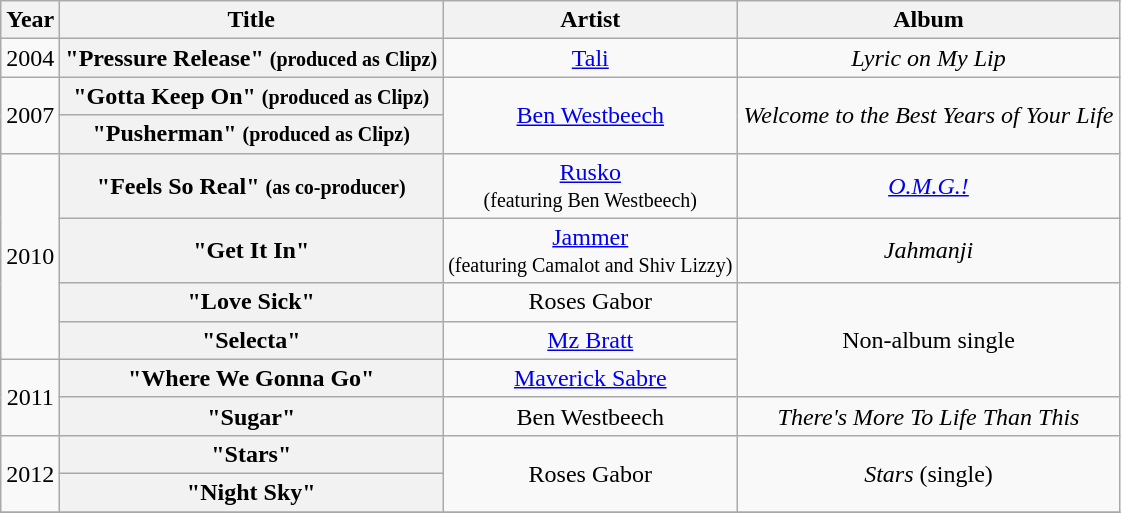<table class="wikitable plainrowheaders" style="text-align:center;">
<tr>
<th scope="col">Year</th>
<th scope="col">Title</th>
<th scope="col">Artist</th>
<th scope="col">Album</th>
</tr>
<tr>
<td>2004</td>
<th scope="row">"Pressure Release" <small>(produced as Clipz)</small></th>
<td><a href='#'>Tali</a></td>
<td><em>Lyric on My Lip</em></td>
</tr>
<tr>
<td rowspan="2">2007</td>
<th scope="row">"Gotta Keep On" <small>(produced as Clipz)</small></th>
<td rowspan="2"><a href='#'>Ben Westbeech</a></td>
<td rowspan="2"><em>Welcome to the Best Years of Your Life</em></td>
</tr>
<tr>
<th scope="row">"Pusherman" <small>(produced as Clipz)</small></th>
</tr>
<tr>
<td rowspan="4">2010</td>
<th scope="row">"Feels So Real" <small>(as co-producer)</small></th>
<td><a href='#'>Rusko</a><br><small>(featuring Ben Westbeech)</small></td>
<td><em><a href='#'>O.M.G.!</a></em></td>
</tr>
<tr>
<th scope="row">"Get It In"</th>
<td><a href='#'>Jammer</a><br><small>(featuring Camalot and Shiv Lizzy)</small></td>
<td><em>Jahmanji</em></td>
</tr>
<tr>
<th scope="row">"Love Sick"</th>
<td>Roses Gabor</td>
<td rowspan="3">Non-album single</td>
</tr>
<tr>
<th scope="row">"Selecta"</th>
<td><a href='#'>Mz Bratt</a></td>
</tr>
<tr>
<td rowspan="2">2011</td>
<th scope="row">"Where We Gonna Go"</th>
<td><a href='#'>Maverick Sabre</a></td>
</tr>
<tr>
<th scope="row">"Sugar"</th>
<td>Ben Westbeech</td>
<td><em>There's More To Life Than This</em></td>
</tr>
<tr>
<td rowspan="2">2012</td>
<th scope="row">"Stars"</th>
<td rowspan="2">Roses Gabor</td>
<td rowspan="2"><em>Stars</em> (single)</td>
</tr>
<tr>
<th scope="row">"Night Sky"</th>
</tr>
<tr>
</tr>
</table>
